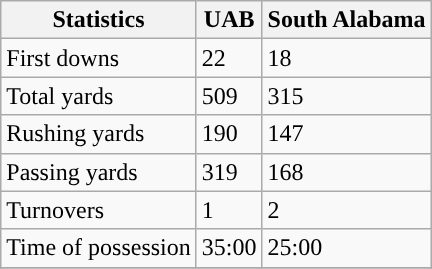<table class="wikitable">
<tr>
<th>Statistics</th>
<th>UAB</th>
<th>South Alabama</th>
</tr>
<tr>
<td>First downs</td>
<td>22</td>
<td>18</td>
</tr>
<tr>
<td>Total yards</td>
<td>509</td>
<td>315</td>
</tr>
<tr>
<td>Rushing yards</td>
<td>190</td>
<td>147</td>
</tr>
<tr>
<td>Passing yards</td>
<td>319</td>
<td>168</td>
</tr>
<tr>
<td>Turnovers</td>
<td>1</td>
<td>2</td>
</tr>
<tr>
<td>Time of possession</td>
<td>35:00</td>
<td>25:00</td>
</tr>
<tr>
</tr>
</table>
